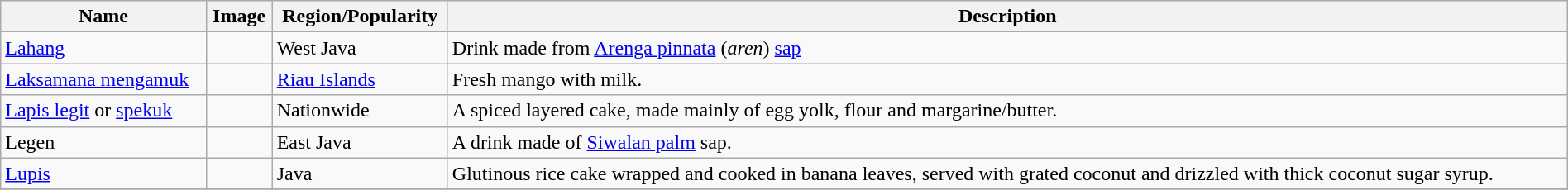<table class="wikitable sortable" width="100%">
<tr>
<th>Name</th>
<th>Image</th>
<th>Region/Popularity</th>
<th>Description</th>
</tr>
<tr>
<td><a href='#'>Lahang</a></td>
<td></td>
<td>West Java</td>
<td>Drink made from <a href='#'>Arenga pinnata</a> (<em>aren</em>) <a href='#'>sap</a></td>
</tr>
<tr>
<td><a href='#'>Laksamana mengamuk</a></td>
<td></td>
<td><a href='#'>Riau Islands</a></td>
<td>Fresh mango with milk.</td>
</tr>
<tr>
<td><a href='#'>Lapis legit</a> or <a href='#'>spekuk</a></td>
<td></td>
<td>Nationwide</td>
<td>A spiced layered cake, made mainly of egg yolk, flour and margarine/butter.</td>
</tr>
<tr>
<td>Legen</td>
<td></td>
<td>East Java</td>
<td>A drink made of <a href='#'>Siwalan palm</a> sap.</td>
</tr>
<tr>
<td><a href='#'>Lupis</a></td>
<td></td>
<td>Java</td>
<td>Glutinous rice cake wrapped and cooked in banana leaves, served with grated coconut and drizzled with thick coconut sugar syrup.</td>
</tr>
<tr>
</tr>
</table>
